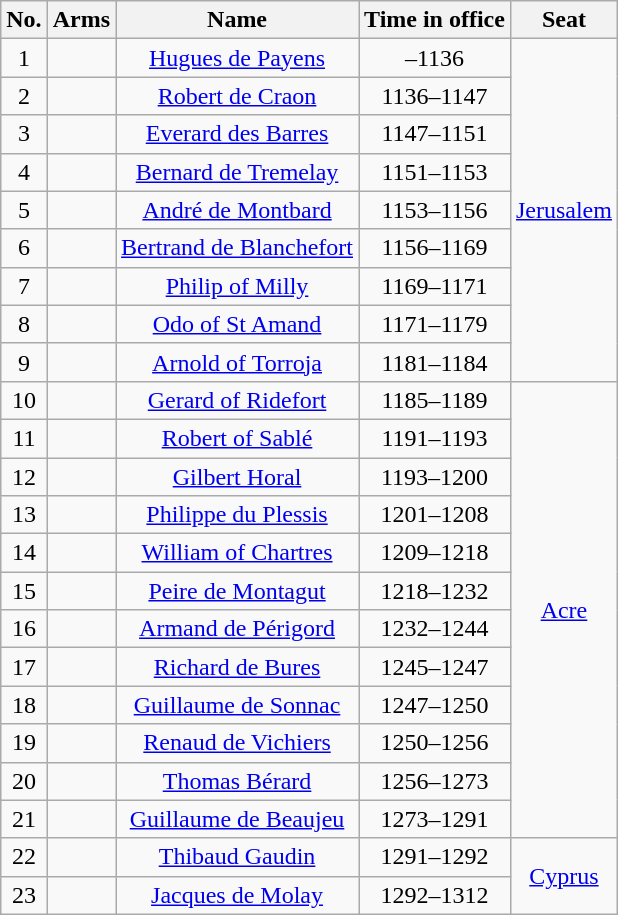<table class="wikitable" style="text-align:center;">
<tr>
<th>No.</th>
<th>Arms</th>
<th>Name</th>
<th>Time in office</th>
<th>Seat</th>
</tr>
<tr>
<td>1</td>
<td></td>
<td><a href='#'>Hugues de Payens</a></td>
<td>–1136</td>
<td rowspan=9><a href='#'>Jerusalem</a><br></td>
</tr>
<tr>
<td>2</td>
<td></td>
<td><a href='#'>Robert de Craon</a></td>
<td>1136–1147</td>
</tr>
<tr>
<td>3</td>
<td></td>
<td><a href='#'>Everard des Barres</a></td>
<td>1147–1151</td>
</tr>
<tr>
<td>4</td>
<td></td>
<td><a href='#'>Bernard de Tremelay</a><br></td>
<td>1151–1153</td>
</tr>
<tr>
<td>5</td>
<td></td>
<td><a href='#'>André de Montbard</a></td>
<td>1153–1156</td>
</tr>
<tr>
<td>6</td>
<td></td>
<td><a href='#'>Bertrand de Blanchefort</a></td>
<td>1156–1169</td>
</tr>
<tr>
<td>7</td>
<td></td>
<td><a href='#'>Philip of Milly</a></td>
<td>1169–1171</td>
</tr>
<tr>
<td>8</td>
<td></td>
<td><a href='#'>Odo of St Amand</a><br></td>
<td>1171–1179</td>
</tr>
<tr>
<td>9</td>
<td></td>
<td><a href='#'>Arnold of Torroja</a></td>
<td>1181–1184</td>
</tr>
<tr>
<td>10</td>
<td></td>
<td><a href='#'>Gerard of Ridefort</a><br></td>
<td>1185–1189</td>
<td rowspan=12><a href='#'>Acre</a><br></td>
</tr>
<tr>
<td>11</td>
<td></td>
<td><a href='#'>Robert of Sablé</a></td>
<td>1191–1193</td>
</tr>
<tr>
<td>12</td>
<td></td>
<td><a href='#'>Gilbert Horal</a></td>
<td>1193–1200</td>
</tr>
<tr>
<td>13</td>
<td></td>
<td><a href='#'>Philippe du Plessis</a></td>
<td>1201–1208</td>
</tr>
<tr>
<td>14</td>
<td></td>
<td><a href='#'>William of Chartres</a></td>
<td>1209–1218</td>
</tr>
<tr>
<td>15</td>
<td></td>
<td><a href='#'>Peire de Montagut</a></td>
<td>1218–1232</td>
</tr>
<tr>
<td>16</td>
<td></td>
<td><a href='#'>Armand de Périgord</a><br></td>
<td>1232–1244</td>
</tr>
<tr>
<td>17</td>
<td></td>
<td><a href='#'>Richard de Bures</a></td>
<td>1245–1247</td>
</tr>
<tr>
<td>18</td>
<td></td>
<td><a href='#'>Guillaume de Sonnac</a><br></td>
<td>1247–1250</td>
</tr>
<tr>
<td>19</td>
<td></td>
<td><a href='#'>Renaud de Vichiers</a></td>
<td>1250–1256</td>
</tr>
<tr>
<td>20</td>
<td></td>
<td><a href='#'>Thomas Bérard</a></td>
<td>1256–1273</td>
</tr>
<tr>
<td>21</td>
<td></td>
<td><a href='#'>Guillaume de Beaujeu</a><br></td>
<td>1273–1291</td>
</tr>
<tr>
<td>22</td>
<td></td>
<td><a href='#'>Thibaud Gaudin</a></td>
<td>1291–1292</td>
<td rowspan=2><a href='#'>Cyprus</a><br></td>
</tr>
<tr>
<td>23</td>
<td></td>
<td><a href='#'>Jacques de Molay</a></td>
<td>1292–1312</td>
</tr>
</table>
